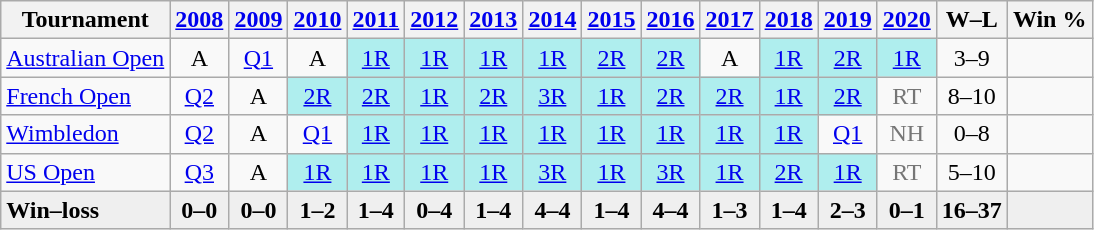<table class=wikitable style=text-align:center>
<tr>
<th>Tournament</th>
<th><a href='#'>2008</a></th>
<th><a href='#'>2009</a></th>
<th><a href='#'>2010</a></th>
<th><a href='#'>2011</a></th>
<th><a href='#'>2012</a></th>
<th><a href='#'>2013</a></th>
<th><a href='#'>2014</a></th>
<th><a href='#'>2015</a></th>
<th><a href='#'>2016</a></th>
<th><a href='#'>2017</a></th>
<th><a href='#'>2018</a></th>
<th><a href='#'>2019</a></th>
<th><a href='#'>2020</a></th>
<th>W–L</th>
<th>Win %</th>
</tr>
<tr>
<td align=left><a href='#'>Australian Open</a></td>
<td>A</td>
<td><a href='#'>Q1</a></td>
<td>A</td>
<td bgcolor=afeeee><a href='#'>1R</a></td>
<td bgcolor=afeeee><a href='#'>1R</a></td>
<td bgcolor=afeeee><a href='#'>1R</a></td>
<td bgcolor=afeeee><a href='#'>1R</a></td>
<td bgcolor=afeeee><a href='#'>2R</a></td>
<td bgcolor=afeeee><a href='#'>2R</a></td>
<td>A</td>
<td bgcolor=afeeee><a href='#'>1R</a></td>
<td bgcolor=afeeee><a href='#'>2R</a></td>
<td bgcolor=afeeee><a href='#'>1R</a></td>
<td>3–9</td>
<td></td>
</tr>
<tr>
<td style=text-align:left><a href='#'>French Open</a></td>
<td><a href='#'>Q2</a></td>
<td>A</td>
<td bgcolor=afeeee><a href='#'>2R</a></td>
<td bgcolor=afeeee><a href='#'>2R</a></td>
<td bgcolor=afeeee><a href='#'>1R</a></td>
<td bgcolor=afeeee><a href='#'>2R</a></td>
<td bgcolor=afeeee><a href='#'>3R</a></td>
<td bgcolor=afeeee><a href='#'>1R</a></td>
<td bgcolor=afeeee><a href='#'>2R</a></td>
<td bgcolor=afeeee><a href='#'>2R</a></td>
<td bgcolor=afeeee><a href='#'>1R</a></td>
<td bgcolor=afeeee><a href='#'>2R</a></td>
<td style="color:#767676;">RT</td>
<td>8–10</td>
<td></td>
</tr>
<tr>
<td style=text-align:left><a href='#'>Wimbledon</a></td>
<td><a href='#'>Q2</a></td>
<td>A</td>
<td><a href='#'>Q1</a></td>
<td bgcolor=afeeee><a href='#'>1R</a></td>
<td bgcolor=afeeee><a href='#'>1R</a></td>
<td bgcolor=afeeee><a href='#'>1R</a></td>
<td bgcolor=afeeee><a href='#'>1R</a></td>
<td bgcolor=afeeee><a href='#'>1R</a></td>
<td bgcolor=afeeee><a href='#'>1R</a></td>
<td bgcolor=afeeee><a href='#'>1R</a></td>
<td bgcolor=afeeee><a href='#'>1R</a></td>
<td><a href='#'>Q1</a></td>
<td style="color:#767676;">NH</td>
<td>0–8</td>
<td></td>
</tr>
<tr>
<td style=text-align:left><a href='#'>US Open</a></td>
<td><a href='#'>Q3</a></td>
<td>A</td>
<td bgcolor=afeeee><a href='#'>1R</a></td>
<td bgcolor=afeeee><a href='#'>1R</a></td>
<td bgcolor=afeeee><a href='#'>1R</a></td>
<td bgcolor=afeeee><a href='#'>1R</a></td>
<td bgcolor=afeeee><a href='#'>3R</a></td>
<td bgcolor=afeeee><a href='#'>1R</a></td>
<td bgcolor=afeeee><a href='#'>3R</a></td>
<td bgcolor=afeeee><a href='#'>1R</a></td>
<td bgcolor=afeeee><a href='#'>2R</a></td>
<td bgcolor=afeeee><a href='#'>1R</a></td>
<td style="color:#767676;">RT</td>
<td>5–10</td>
<td></td>
</tr>
<tr style="font-weight:bold; background:#efefef;">
<td style=text-align:left>Win–loss</td>
<td>0–0</td>
<td>0–0</td>
<td>1–2</td>
<td>1–4</td>
<td>0–4</td>
<td>1–4</td>
<td>4–4</td>
<td>1–4</td>
<td>4–4</td>
<td>1–3</td>
<td>1–4</td>
<td>2–3</td>
<td>0–1</td>
<td>16–37</td>
<td></td>
</tr>
</table>
